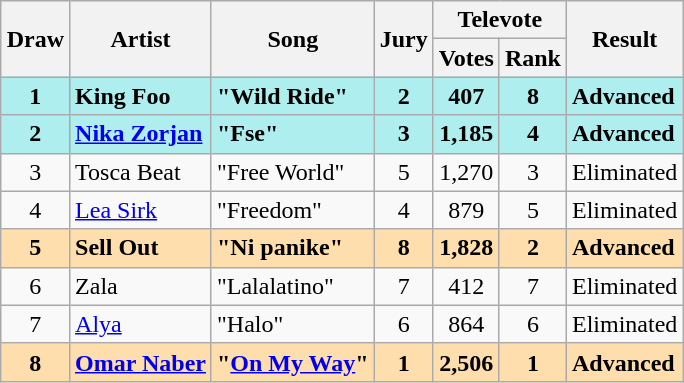<table class="sortable wikitable" style="margin: 1em auto 1em auto; text-align:center">
<tr>
<th rowspan="2">Draw</th>
<th rowspan="2">Artist</th>
<th rowspan="2">Song</th>
<th rowspan="2">Jury</th>
<th colspan="2">Televote</th>
<th rowspan="2">Result</th>
</tr>
<tr>
<th>Votes</th>
<th>Rank</th>
</tr>
<tr style="font-weight:bold; background:paleturquoise;">
<td>1</td>
<td align="left">King Foo</td>
<td align="left">"Wild Ride"</td>
<td>2</td>
<td>407</td>
<td>8</td>
<td align="left">Advanced</td>
</tr>
<tr style="font-weight:bold; background:paleturquoise;">
<td>2</td>
<td align="left"><a href='#'>Nika Zorjan</a></td>
<td align="left">"Fse"</td>
<td>3</td>
<td>1,185</td>
<td>4</td>
<td align="left">Advanced</td>
</tr>
<tr>
<td>3</td>
<td align="left">Tosca Beat</td>
<td align="left">"Free World"</td>
<td>5</td>
<td>1,270</td>
<td>3</td>
<td align="left">Eliminated</td>
</tr>
<tr>
<td>4</td>
<td align="left"><a href='#'>Lea Sirk</a></td>
<td align="left">"Freedom"</td>
<td>4</td>
<td>879</td>
<td>5</td>
<td align="left">Eliminated</td>
</tr>
<tr style="font-weight:bold; background:navajowhite;">
<td>5</td>
<td align="left">Sell Out</td>
<td align="left">"Ni panike"</td>
<td>8</td>
<td>1,828</td>
<td>2</td>
<td align="left">Advanced</td>
</tr>
<tr>
<td>6</td>
<td align="left">Zala</td>
<td align="left">"Lalalatino"</td>
<td>7</td>
<td>412</td>
<td>7</td>
<td align="left">Eliminated</td>
</tr>
<tr>
<td>7</td>
<td align="left"><a href='#'>Alya</a></td>
<td align="left">"Halo"</td>
<td>6</td>
<td>864</td>
<td>6</td>
<td align="left">Eliminated</td>
</tr>
<tr style="font-weight:bold; background:navajowhite;">
<td>8</td>
<td align="left"><a href='#'>Omar Naber</a></td>
<td align="left">"<a href='#'>On My Way</a>"</td>
<td>1</td>
<td>2,506</td>
<td>1</td>
<td align="left">Advanced</td>
</tr>
</table>
